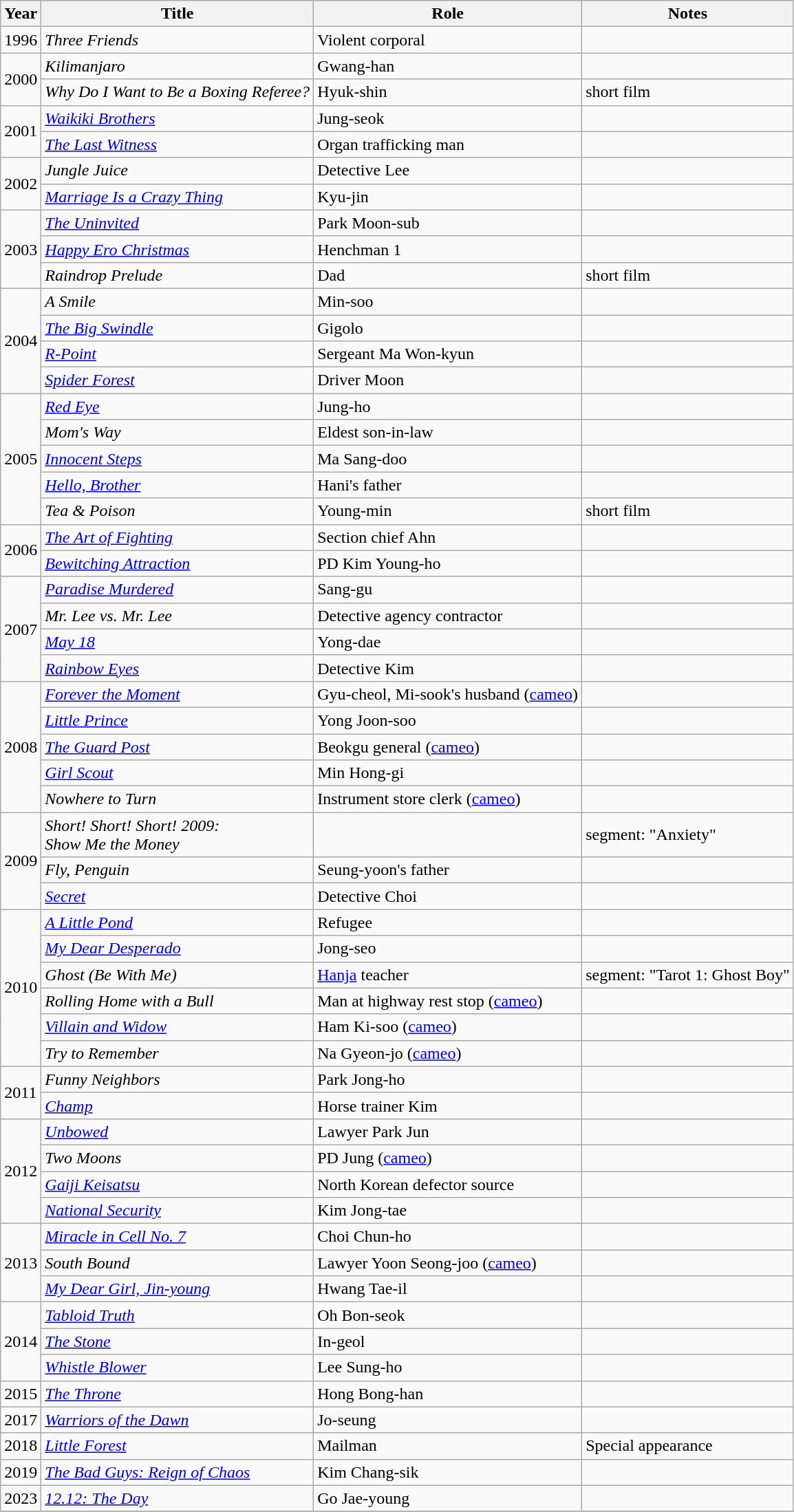<table class="wikitable sortable">
<tr>
<th>Year</th>
<th>Title</th>
<th>Role</th>
<th class="unsortable">Notes</th>
</tr>
<tr>
<td>1996</td>
<td><em>Three Friends</em></td>
<td>Violent corporal</td>
<td></td>
</tr>
<tr>
<td rowspan=2>2000</td>
<td><em>Kilimanjaro</em></td>
<td>Gwang-han</td>
<td></td>
</tr>
<tr>
<td><em>Why Do I Want to Be a Boxing Referee?</em></td>
<td>Hyuk-shin</td>
<td>short film</td>
</tr>
<tr>
<td rowspan=2>2001</td>
<td><em><a href='#'>Waikiki Brothers</a></em></td>
<td>Jung-seok</td>
<td></td>
</tr>
<tr>
<td><em><a href='#'>The Last Witness</a></em></td>
<td>Organ trafficking man</td>
<td></td>
</tr>
<tr>
<td rowspan=2>2002</td>
<td><em>Jungle Juice</em></td>
<td>Detective Lee</td>
<td></td>
</tr>
<tr>
<td><em><a href='#'>Marriage Is a Crazy Thing</a></em></td>
<td>Kyu-jin</td>
<td></td>
</tr>
<tr>
<td rowspan=3>2003</td>
<td><em><a href='#'>The Uninvited</a></em></td>
<td>Park Moon-sub</td>
<td></td>
</tr>
<tr>
<td><em><a href='#'>Happy Ero Christmas</a></em></td>
<td>Henchman 1</td>
<td></td>
</tr>
<tr>
<td><em>Raindrop Prelude</em></td>
<td>Dad</td>
<td>short film</td>
</tr>
<tr>
<td rowspan=4>2004</td>
<td><em>A Smile</em></td>
<td>Min-soo</td>
<td></td>
</tr>
<tr>
<td><em><a href='#'>The Big Swindle</a></em></td>
<td>Gigolo</td>
<td></td>
</tr>
<tr>
<td><em><a href='#'>R-Point</a></em></td>
<td>Sergeant Ma Won-kyun</td>
<td></td>
</tr>
<tr>
<td><em><a href='#'>Spider Forest</a></em></td>
<td>Driver Moon</td>
<td></td>
</tr>
<tr>
<td rowspan=5>2005</td>
<td><em><a href='#'>Red Eye</a></em></td>
<td>Jung-ho</td>
<td></td>
</tr>
<tr>
<td><em>Mom's Way</em></td>
<td>Eldest son-in-law</td>
<td></td>
</tr>
<tr>
<td><em><a href='#'>Innocent Steps</a></em></td>
<td>Ma Sang-doo</td>
<td></td>
</tr>
<tr>
<td><em><a href='#'>Hello, Brother</a></em></td>
<td>Hani's father</td>
<td></td>
</tr>
<tr>
<td><em>Tea & Poison</em></td>
<td>Young-min</td>
<td>short film</td>
</tr>
<tr>
<td rowspan=2>2006</td>
<td><em><a href='#'>The Art of Fighting</a></em></td>
<td>Section chief Ahn</td>
<td></td>
</tr>
<tr>
<td><em><a href='#'>Bewitching Attraction</a></em></td>
<td>PD Kim Young-ho</td>
<td></td>
</tr>
<tr>
<td rowspan=4>2007</td>
<td><em><a href='#'>Paradise Murdered</a></em></td>
<td>Sang-gu</td>
<td></td>
</tr>
<tr>
<td><em>Mr. Lee vs. Mr. Lee</em></td>
<td>Detective agency contractor</td>
<td></td>
</tr>
<tr>
<td><em><a href='#'>May 18</a></em></td>
<td>Yong-dae</td>
<td></td>
</tr>
<tr>
<td><em><a href='#'>Rainbow Eyes</a></em></td>
<td>Detective Kim</td>
<td></td>
</tr>
<tr>
<td rowspan=5>2008</td>
<td><em><a href='#'>Forever the Moment</a></em></td>
<td>Gyu-cheol, Mi-sook's husband (<a href='#'>cameo</a>)</td>
<td></td>
</tr>
<tr>
<td><em><a href='#'>Little Prince</a></em></td>
<td>Yong Joon-soo</td>
<td></td>
</tr>
<tr>
<td><em><a href='#'>The Guard Post</a></em></td>
<td>Beokgu general (<a href='#'>cameo</a>)</td>
<td></td>
</tr>
<tr>
<td><em><a href='#'>Girl Scout</a></em></td>
<td>Min Hong-gi</td>
<td></td>
</tr>
<tr>
<td><em>Nowhere to Turn</em></td>
<td>Instrument store clerk (<a href='#'>cameo</a>)</td>
<td></td>
</tr>
<tr>
<td rowspan=3>2009</td>
<td><em>Short! Short! Short! 2009: <br> Show Me the Money</em></td>
<td></td>
<td>segment: "Anxiety"</td>
</tr>
<tr>
<td><em>Fly, Penguin</em></td>
<td>Seung-yoon's father</td>
<td></td>
</tr>
<tr>
<td><em><a href='#'>Secret</a></em></td>
<td>Detective Choi</td>
<td></td>
</tr>
<tr>
<td rowspan=6>2010</td>
<td><em><a href='#'>A Little Pond</a></em></td>
<td>Refugee</td>
<td></td>
</tr>
<tr>
<td><em><a href='#'>My Dear Desperado</a></em></td>
<td>Jong-seo</td>
<td></td>
</tr>
<tr>
<td><em>Ghost (Be With Me)</em></td>
<td><a href='#'>Hanja</a> teacher</td>
<td>segment: "Tarot 1: Ghost Boy"</td>
</tr>
<tr>
<td><em>Rolling Home with a Bull </em></td>
<td>Man at highway rest stop (<a href='#'>cameo</a>)</td>
<td></td>
</tr>
<tr>
<td><em><a href='#'>Villain and Widow</a></em></td>
<td>Ham Ki-soo (<a href='#'>cameo</a>)</td>
<td></td>
</tr>
<tr>
<td><em>Try to Remember</em></td>
<td>Na Gyeon-jo (<a href='#'>cameo</a>)</td>
<td></td>
</tr>
<tr>
<td rowspan=2>2011</td>
<td><em>Funny Neighbors</em></td>
<td>Park Jong-ho</td>
<td></td>
</tr>
<tr>
<td><em><a href='#'>Champ</a></em></td>
<td>Horse trainer Kim</td>
<td></td>
</tr>
<tr>
<td rowspan=4>2012</td>
<td><em><a href='#'>Unbowed</a></em></td>
<td>Lawyer Park Jun</td>
<td></td>
</tr>
<tr>
<td><em>Two Moons</em> </td>
<td>PD Jung (<a href='#'>cameo</a>)</td>
<td></td>
</tr>
<tr>
<td><em><a href='#'>Gaiji Keisatsu</a></em></td>
<td>North Korean defector source</td>
<td></td>
</tr>
<tr>
<td><em><a href='#'>National Security</a></em></td>
<td>Kim Jong-tae</td>
<td></td>
</tr>
<tr>
<td rowspan=3>2013</td>
<td><em><a href='#'>Miracle in Cell No. 7</a></em></td>
<td>Choi Chun-ho</td>
<td></td>
</tr>
<tr>
<td><em>South Bound</em></td>
<td>Lawyer Yoon Seong-joo (<a href='#'>cameo</a>)</td>
<td></td>
</tr>
<tr>
<td><em><a href='#'>My Dear Girl, Jin-young</a></em></td>
<td>Hwang Tae-il</td>
<td></td>
</tr>
<tr>
<td rowspan=3>2014</td>
<td><em><a href='#'>Tabloid Truth</a></em></td>
<td>Oh Bon-seok</td>
<td></td>
</tr>
<tr>
<td><em><a href='#'>The Stone</a></em></td>
<td>In-geol</td>
<td></td>
</tr>
<tr>
<td><em><a href='#'>Whistle Blower</a></em></td>
<td>Lee Sung-ho</td>
<td></td>
</tr>
<tr>
<td>2015</td>
<td><em><a href='#'>The Throne</a></em></td>
<td>Hong Bong-han</td>
<td></td>
</tr>
<tr>
<td>2017</td>
<td><em><a href='#'>Warriors of the Dawn</a></em></td>
<td>Jo-seung</td>
<td></td>
</tr>
<tr>
<td>2018</td>
<td><em><a href='#'>Little Forest</a></em></td>
<td>Mailman</td>
<td>Special appearance</td>
</tr>
<tr>
<td>2019</td>
<td><em><a href='#'>The Bad Guys: Reign of Chaos</a></em></td>
<td>Kim Chang-sik</td>
<td></td>
</tr>
<tr>
<td>2023</td>
<td><em><a href='#'>12.12: The Day</a></em></td>
<td>Go Jae-young</td>
<td></td>
</tr>
<tr>
</tr>
</table>
